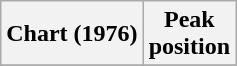<table class="wikitable sortable">
<tr>
<th align="center">Chart (1976)</th>
<th align="center">Peak<br>position</th>
</tr>
<tr>
</tr>
</table>
